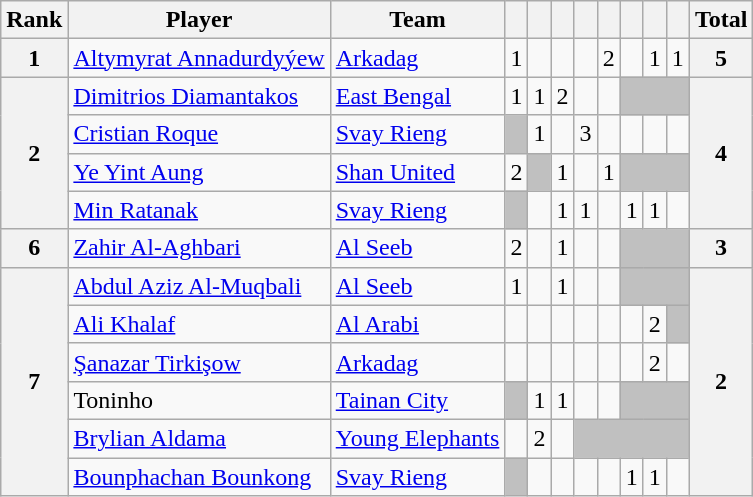<table class="wikitable" style="text-align:center; font-size:100%">
<tr>
<th>Rank</th>
<th>Player</th>
<th>Team</th>
<th></th>
<th></th>
<th></th>
<th></th>
<th></th>
<th></th>
<th></th>
<th></th>
<th>Total</th>
</tr>
<tr>
<th rowspan="1">1</th>
<td align="left"> <a href='#'>Altymyrat Annadurdyýew</a></td>
<td align="left"> <a href='#'>Arkadag</a></td>
<td>1</td>
<td></td>
<td></td>
<td></td>
<td>2</td>
<td></td>
<td>1</td>
<td>1</td>
<th rowspan="1">5</th>
</tr>
<tr>
<th rowspan="4">2</th>
<td align="left"> <a href='#'>Dimitrios Diamantakos</a></td>
<td align="left"> <a href='#'>East Bengal</a></td>
<td>1</td>
<td>1</td>
<td>2</td>
<td></td>
<td></td>
<td colspan="3" style="background-color: silver"></td>
<th rowspan="4">4</th>
</tr>
<tr>
<td align="left"> <a href='#'>Cristian Roque</a></td>
<td align="left"> <a href='#'>Svay Rieng</a></td>
<td style="background-color: silver"></td>
<td>1</td>
<td></td>
<td>3</td>
<td></td>
<td></td>
<td></td>
<td></td>
</tr>
<tr>
<td align="left"> <a href='#'>Ye Yint Aung</a></td>
<td align="left"> <a href='#'>Shan United</a></td>
<td>2</td>
<td style="background-color: silver"></td>
<td>1</td>
<td></td>
<td>1</td>
<td colspan="3" style="background-color: silver"></td>
</tr>
<tr>
<td align="left"> <a href='#'>Min Ratanak</a></td>
<td align="left"> <a href='#'>Svay Rieng</a></td>
<td style="background-color: silver"></td>
<td></td>
<td>1</td>
<td>1</td>
<td></td>
<td>1</td>
<td>1</td>
<td></td>
</tr>
<tr>
<th rowspan="1">6</th>
<td align="left"> <a href='#'>Zahir Al-Aghbari</a></td>
<td align="left"> <a href='#'>Al Seeb</a></td>
<td>2</td>
<td></td>
<td>1</td>
<td></td>
<td></td>
<td colspan="3" style="background-color: silver"></td>
<th rowspan="1">3</th>
</tr>
<tr>
<th rowspan="6">7</th>
<td align="left"> <a href='#'>Abdul Aziz Al-Muqbali</a></td>
<td align="left"> <a href='#'>Al Seeb</a></td>
<td>1</td>
<td></td>
<td>1</td>
<td></td>
<td></td>
<td colspan="3" style="background-color: silver"></td>
<th rowspan="6">2</th>
</tr>
<tr>
<td align="left"> <a href='#'>Ali Khalaf</a></td>
<td align="left"> <a href='#'>Al Arabi</a></td>
<td></td>
<td></td>
<td></td>
<td></td>
<td></td>
<td></td>
<td>2</td>
<td style="background-color: silver"></td>
</tr>
<tr>
<td align="left"> <a href='#'>Şanazar Tirkişow</a></td>
<td align="left"> <a href='#'>Arkadag</a></td>
<td></td>
<td></td>
<td></td>
<td></td>
<td></td>
<td></td>
<td>2</td>
<td></td>
</tr>
<tr>
<td align="left"> Toninho</td>
<td align="left"> <a href='#'>Tainan City</a></td>
<td style="background-color: silver"></td>
<td>1</td>
<td>1</td>
<td></td>
<td></td>
<td colspan="3" style="background-color: silver"></td>
</tr>
<tr>
<td align="left"> <a href='#'>Brylian Aldama</a></td>
<td align="left"> <a href='#'> Young Elephants</a></td>
<td></td>
<td>2</td>
<td></td>
<td colspan="5" style="background-color: silver"></td>
</tr>
<tr>
<td align="left"> <a href='#'>Bounphachan Bounkong</a></td>
<td align="left"> <a href='#'>Svay Rieng</a></td>
<td style="background-color: silver"></td>
<td></td>
<td></td>
<td></td>
<td></td>
<td>1</td>
<td>1</td>
<td></td>
</tr>
</table>
